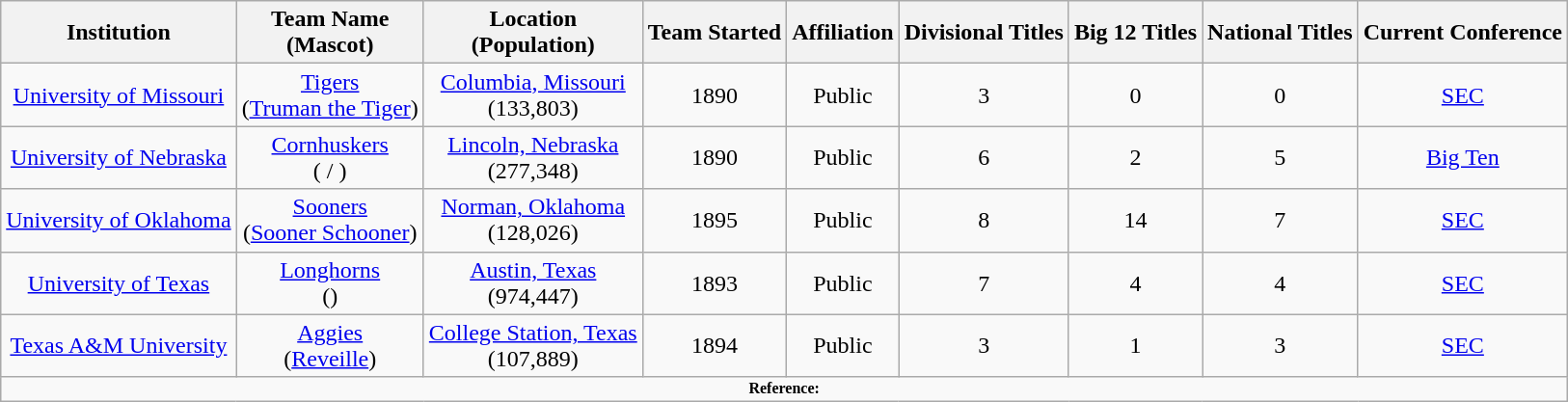<table class="wikitable" style="text-align:center">
<tr>
<th>Institution</th>
<th>Team Name<br>(Mascot)</th>
<th>Location<br>(Population)</th>
<th>Team Started</th>
<th>Affiliation</th>
<th>Divisional Titles</th>
<th>Big 12 Titles</th>
<th>National Titles</th>
<th>Current Conference</th>
</tr>
<tr>
<td><a href='#'>University of Missouri</a></td>
<td><a href='#'>Tigers</a><br>(<a href='#'>Truman the Tiger</a>)</td>
<td><a href='#'>Columbia, Missouri</a><br>(133,803)</td>
<td>1890</td>
<td>Public</td>
<td>3</td>
<td>0</td>
<td>0</td>
<td><a href='#'>SEC</a></td>
</tr>
<tr>
<td><a href='#'>University of Nebraska</a></td>
<td><a href='#'>Cornhuskers</a><br>( / )</td>
<td><a href='#'>Lincoln, Nebraska</a><br>(277,348)</td>
<td>1890</td>
<td>Public</td>
<td>6</td>
<td>2</td>
<td>5</td>
<td><a href='#'>Big Ten</a></td>
</tr>
<tr>
<td><a href='#'>University of Oklahoma</a></td>
<td><a href='#'>Sooners</a><br>(<a href='#'>Sooner Schooner</a>)</td>
<td><a href='#'>Norman, Oklahoma</a><br>(128,026)</td>
<td>1895</td>
<td>Public</td>
<td>8</td>
<td>14</td>
<td>7</td>
<td><a href='#'>SEC</a></td>
</tr>
<tr>
<td><a href='#'>University of Texas</a></td>
<td><a href='#'>Longhorns</a><br> ()</td>
<td><a href='#'>Austin, Texas</a><br>(974,447)</td>
<td>1893</td>
<td>Public</td>
<td>7</td>
<td>4</td>
<td>4</td>
<td><a href='#'>SEC</a></td>
</tr>
<tr>
<td><a href='#'>Texas A&M University</a></td>
<td><a href='#'>Aggies</a><br>(<a href='#'>Reveille</a>)</td>
<td><a href='#'>College Station, Texas</a><br>(107,889)</td>
<td>1894</td>
<td>Public</td>
<td>3</td>
<td>1</td>
<td>3</td>
<td><a href='#'>SEC</a></td>
</tr>
<tr>
<td colspan="9"  style="font-size:8pt; text-align:center;"><strong>Reference:</strong></td>
</tr>
</table>
